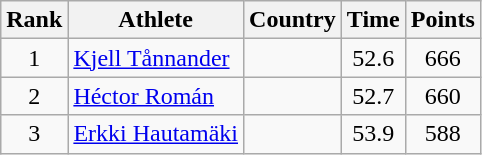<table class="wikitable sortable" style="text-align:center">
<tr>
<th>Rank</th>
<th>Athlete</th>
<th>Country</th>
<th>Time</th>
<th>Points</th>
</tr>
<tr>
<td>1</td>
<td align=left><a href='#'>Kjell Tånnander</a></td>
<td align=left></td>
<td>52.6</td>
<td>666</td>
</tr>
<tr>
<td>2</td>
<td align=left><a href='#'>Héctor Román</a></td>
<td align=left></td>
<td>52.7</td>
<td>660</td>
</tr>
<tr>
<td>3</td>
<td align=left><a href='#'>Erkki Hautamäki</a></td>
<td align=left></td>
<td>53.9</td>
<td>588</td>
</tr>
</table>
